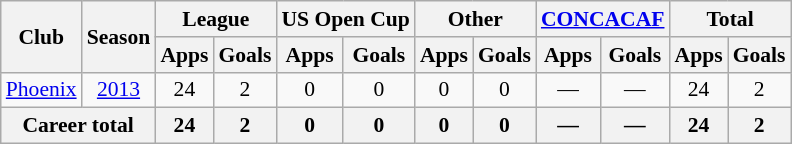<table class="wikitable" style="font-size:90%; text-align:center;">
<tr>
<th rowspan="2">Club</th>
<th rowspan="2">Season</th>
<th colspan="2">League</th>
<th colspan="2">US Open Cup</th>
<th colspan="2">Other</th>
<th colspan="2"><a href='#'>CONCACAF</a></th>
<th colspan="2">Total</th>
</tr>
<tr>
<th>Apps</th>
<th>Goals</th>
<th>Apps</th>
<th>Goals</th>
<th>Apps</th>
<th>Goals</th>
<th>Apps</th>
<th>Goals</th>
<th>Apps</th>
<th>Goals</th>
</tr>
<tr>
<td rowspan="1"><a href='#'>Phoenix</a></td>
<td><a href='#'>2013</a></td>
<td>24</td>
<td>2</td>
<td>0</td>
<td>0</td>
<td>0</td>
<td>0</td>
<td>—</td>
<td>—</td>
<td>24</td>
<td>2</td>
</tr>
<tr>
<th colspan="2">Career total</th>
<th>24</th>
<th>2</th>
<th>0</th>
<th>0</th>
<th>0</th>
<th>0</th>
<th>—</th>
<th>—</th>
<th>24</th>
<th>2</th>
</tr>
</table>
